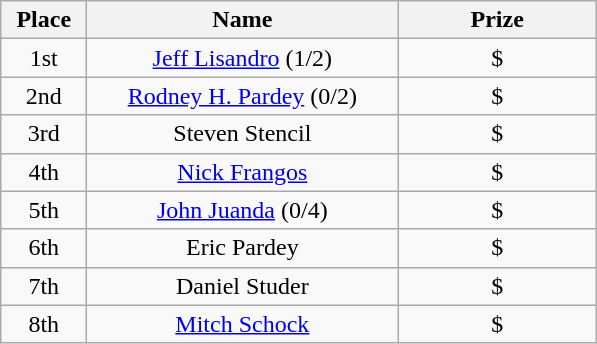<table class="wikitable">
<tr>
<th width="50">Place</th>
<th width="200">Name</th>
<th width="125">Prize</th>
</tr>
<tr>
<td align = "center">1st</td>
<td align = "center"><a href='#'>Jeff Lisandro</a> (1/2)</td>
<td align = "center">$</td>
</tr>
<tr>
<td align = "center">2nd</td>
<td align = "center"><a href='#'>Rodney H. Pardey</a> (0/2)</td>
<td align = "center">$</td>
</tr>
<tr>
<td align = "center">3rd</td>
<td align = "center">Steven Stencil</td>
<td align = "center">$</td>
</tr>
<tr>
<td align = "center">4th</td>
<td align = "center"><a href='#'>Nick Frangos</a></td>
<td align = "center">$</td>
</tr>
<tr>
<td align = "center">5th</td>
<td align = "center"><a href='#'>John Juanda</a> (0/4)</td>
<td align = "center">$</td>
</tr>
<tr>
<td align = "center">6th</td>
<td align = "center">Eric Pardey</td>
<td align = "center">$</td>
</tr>
<tr>
<td align = "center">7th</td>
<td align = "center">Daniel Studer</td>
<td align = "center">$</td>
</tr>
<tr>
<td align = "center">8th</td>
<td align = "center"><a href='#'>Mitch Schock</a></td>
<td align = "center">$</td>
</tr>
</table>
